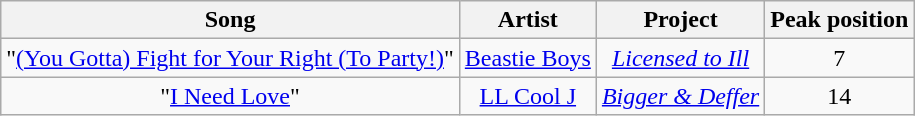<table class="wikitable sortable plainrowheaders" style="text-align:center;">
<tr>
<th scope="col">Song</th>
<th scope="col">Artist</th>
<th scope="col">Project</th>
<th scope="col">Peak position</th>
</tr>
<tr>
<td>"<a href='#'>(You Gotta) Fight for Your Right (To Party!)</a>"</td>
<td><a href='#'>Beastie Boys</a></td>
<td><em><a href='#'>Licensed to Ill</a></em></td>
<td>7</td>
</tr>
<tr>
<td>"<a href='#'>I Need Love</a>"</td>
<td><a href='#'>LL Cool J</a></td>
<td><em><a href='#'>Bigger & Deffer</a></em></td>
<td>14</td>
</tr>
</table>
